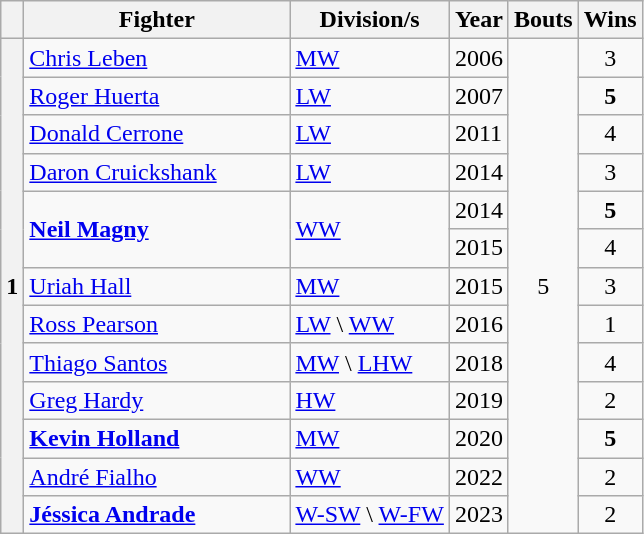<table id="Fighting_most_bouts_cal_year" class="wikitable sortable">
<tr>
<th></th>
<th width=170>Fighter</th>
<th>Division/s</th>
<th>Year</th>
<th>Bouts</th>
<th>Wins</th>
</tr>
<tr>
<th rowspan=13>1</th>
<td> <a href='#'>Chris Leben</a></td>
<td><a href='#'>MW</a></td>
<td>2006</td>
<td rowspan=13 align=center>5</td>
<td align=center>3</td>
</tr>
<tr>
<td> <a href='#'>Roger Huerta</a></td>
<td><a href='#'>LW</a></td>
<td>2007</td>
<td align=center><strong>5</strong></td>
</tr>
<tr>
<td> <a href='#'>Donald Cerrone</a></td>
<td><a href='#'>LW</a></td>
<td>2011</td>
<td align=center>4</td>
</tr>
<tr>
<td> <a href='#'>Daron Cruickshank</a></td>
<td><a href='#'>LW</a></td>
<td>2014</td>
<td align=center>3</td>
</tr>
<tr>
<td rowspan=2> <strong><a href='#'>Neil Magny</a> </strong></td>
<td rowspan=2><a href='#'>WW</a></td>
<td>2014</td>
<td align=center><strong>5</strong></td>
</tr>
<tr>
<td>2015</td>
<td align=center>4</td>
</tr>
<tr>
<td> <a href='#'>Uriah Hall</a></td>
<td><a href='#'>MW</a></td>
<td>2015</td>
<td align=center>3</td>
</tr>
<tr>
<td> <a href='#'>Ross Pearson</a></td>
<td><a href='#'>LW</a> \ <a href='#'>WW</a></td>
<td>2016</td>
<td align=center>1</td>
</tr>
<tr>
<td> <a href='#'>Thiago Santos</a></td>
<td><a href='#'>MW</a> \ <a href='#'>LHW</a></td>
<td>2018</td>
<td align=center>4</td>
</tr>
<tr>
<td> <a href='#'>Greg Hardy</a></td>
<td><a href='#'>HW</a></td>
<td>2019</td>
<td align=center>2</td>
</tr>
<tr>
<td> <strong><a href='#'>Kevin Holland</a></strong></td>
<td><a href='#'>MW</a></td>
<td>2020</td>
<td align=center><strong>5</strong></td>
</tr>
<tr>
<td> <a href='#'>André Fialho</a></td>
<td><a href='#'>WW</a></td>
<td>2022</td>
<td align=center>2</td>
</tr>
<tr>
<td> <strong><a href='#'>Jéssica Andrade</a></strong></td>
<td><a href='#'>W-SW</a> \ <a href='#'>W-FW</a></td>
<td>2023</td>
<td align=center>2</td>
</tr>
</table>
